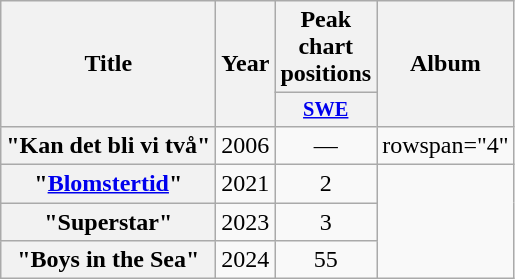<table class="wikitable plainrowheaders" style="text-align:center;">
<tr>
<th scope="col" rowspan="2">Title</th>
<th scope="col" rowspan="2">Year</th>
<th scope="col" colspan="1">Peak chart positions</th>
<th scope="col" rowspan="2">Album</th>
</tr>
<tr>
<th scope="col" style="width:3em;font-size:85%;"><a href='#'>SWE</a><br></th>
</tr>
<tr>
<th scope="row">"Kan det bli vi två"</th>
<td>2006</td>
<td>—</td>
<td>rowspan="4" </td>
</tr>
<tr>
<th scope="row">"<a href='#'>Blomstertid</a>"</th>
<td>2021</td>
<td>2</td>
</tr>
<tr>
<th scope="row">"Superstar"</th>
<td>2023</td>
<td>3<br></td>
</tr>
<tr>
<th scope="row">"Boys in the Sea"</th>
<td>2024</td>
<td>55<br></td>
</tr>
</table>
